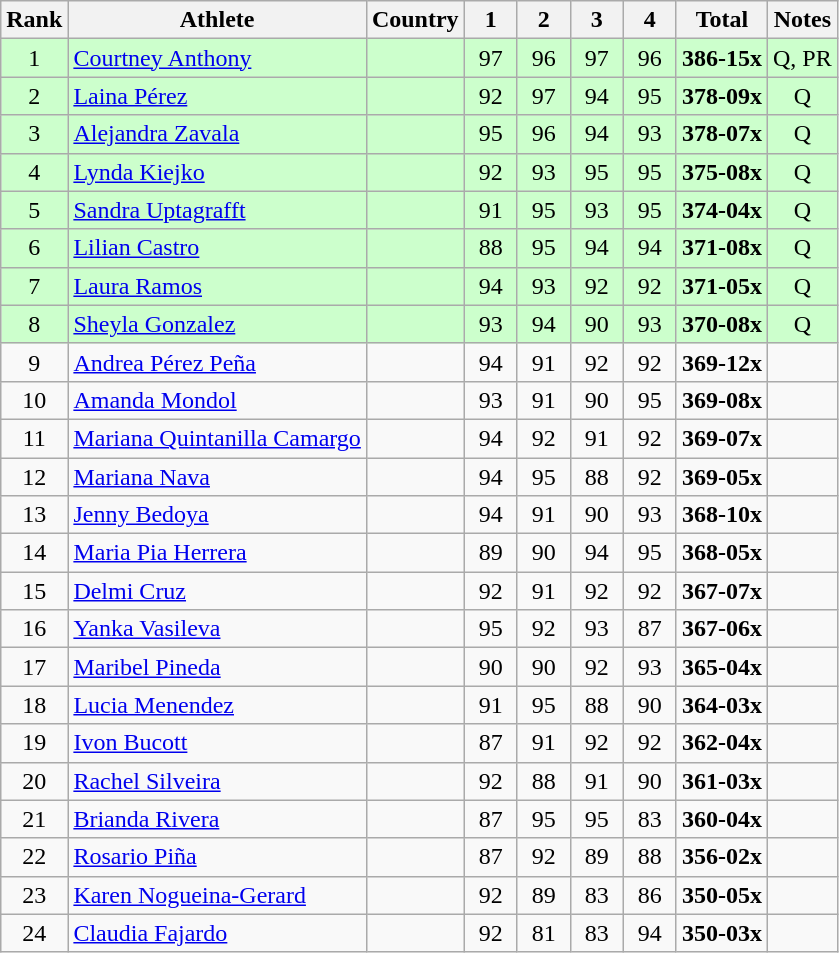<table class="wikitable sortable" style="text-align:center">
<tr>
<th>Rank</th>
<th>Athlete</th>
<th>Country</th>
<th class="sortable" style="width: 28px">1</th>
<th class="sortable" style="width: 28px">2</th>
<th class="sortable" style="width: 28px">3</th>
<th class="sortable" style="width: 28px">4</th>
<th>Total</th>
<th class="unsortable">Notes</th>
</tr>
<tr bgcolor=ccffcc>
<td>1</td>
<td align=left><a href='#'>Courtney Anthony</a></td>
<td align=left></td>
<td>97</td>
<td>96</td>
<td>97</td>
<td>96</td>
<td><strong>386-15x</strong></td>
<td>Q, PR</td>
</tr>
<tr bgcolor=ccffcc>
<td>2</td>
<td align=left><a href='#'>Laina Pérez</a></td>
<td align=left></td>
<td>92</td>
<td>97</td>
<td>94</td>
<td>95</td>
<td><strong>378-09x</strong></td>
<td>Q</td>
</tr>
<tr bgcolor=ccffcc>
<td>3</td>
<td align=left><a href='#'>Alejandra Zavala</a></td>
<td align=left></td>
<td>95</td>
<td>96</td>
<td>94</td>
<td>93</td>
<td><strong>378-07x</strong></td>
<td>Q</td>
</tr>
<tr bgcolor=ccffcc>
<td>4</td>
<td align=left><a href='#'>Lynda Kiejko</a></td>
<td align=left></td>
<td>92</td>
<td>93</td>
<td>95</td>
<td>95</td>
<td><strong>375-08x</strong></td>
<td>Q</td>
</tr>
<tr bgcolor=ccffcc>
<td>5</td>
<td align=left><a href='#'>Sandra Uptagrafft</a></td>
<td align=left></td>
<td>91</td>
<td>95</td>
<td>93</td>
<td>95</td>
<td><strong>374-04x</strong></td>
<td>Q</td>
</tr>
<tr bgcolor=ccffcc>
<td>6</td>
<td align=left><a href='#'>Lilian Castro</a></td>
<td align=left></td>
<td>88</td>
<td>95</td>
<td>94</td>
<td>94</td>
<td><strong>371-08x</strong></td>
<td>Q</td>
</tr>
<tr bgcolor=ccffcc>
<td>7</td>
<td align=left><a href='#'>Laura Ramos</a></td>
<td align=left></td>
<td>94</td>
<td>93</td>
<td>92</td>
<td>92</td>
<td><strong>371-05x</strong></td>
<td>Q</td>
</tr>
<tr bgcolor=ccffcc>
<td>8</td>
<td align=left><a href='#'>Sheyla Gonzalez</a></td>
<td align=left></td>
<td>93</td>
<td>94</td>
<td>90</td>
<td>93</td>
<td><strong>370-08x</strong></td>
<td>Q</td>
</tr>
<tr>
<td>9</td>
<td align=left><a href='#'>Andrea Pérez Peña</a></td>
<td align=left></td>
<td>94</td>
<td>91</td>
<td>92</td>
<td>92</td>
<td><strong>369-12x</strong></td>
<td></td>
</tr>
<tr>
<td>10</td>
<td align=left><a href='#'>Amanda Mondol</a></td>
<td align=left></td>
<td>93</td>
<td>91</td>
<td>90</td>
<td>95</td>
<td><strong>369-08x</strong></td>
<td></td>
</tr>
<tr>
<td>11</td>
<td align=left><a href='#'>Mariana Quintanilla Camargo</a></td>
<td align=left></td>
<td>94</td>
<td>92</td>
<td>91</td>
<td>92</td>
<td><strong>369-07x</strong></td>
<td></td>
</tr>
<tr>
<td>12</td>
<td align=left><a href='#'>Mariana Nava</a></td>
<td align=left></td>
<td>94</td>
<td>95</td>
<td>88</td>
<td>92</td>
<td><strong>369-05x</strong></td>
<td></td>
</tr>
<tr>
<td>13</td>
<td align=left><a href='#'>Jenny Bedoya</a></td>
<td align=left></td>
<td>94</td>
<td>91</td>
<td>90</td>
<td>93</td>
<td><strong>368-10x</strong></td>
<td></td>
</tr>
<tr>
<td>14</td>
<td align=left><a href='#'>Maria Pia Herrera</a></td>
<td align=left></td>
<td>89</td>
<td>90</td>
<td>94</td>
<td>95</td>
<td><strong>368-05x</strong></td>
<td></td>
</tr>
<tr>
<td>15</td>
<td align=left><a href='#'>Delmi Cruz</a></td>
<td align=left></td>
<td>92</td>
<td>91</td>
<td>92</td>
<td>92</td>
<td><strong>367-07x</strong></td>
<td></td>
</tr>
<tr>
<td>16</td>
<td align=left><a href='#'>Yanka Vasileva</a></td>
<td align=left></td>
<td>95</td>
<td>92</td>
<td>93</td>
<td>87</td>
<td><strong>367-06x</strong></td>
<td></td>
</tr>
<tr>
<td>17</td>
<td align=left><a href='#'>Maribel Pineda</a></td>
<td align=left></td>
<td>90</td>
<td>90</td>
<td>92</td>
<td>93</td>
<td><strong>365-04x</strong></td>
<td></td>
</tr>
<tr>
<td>18</td>
<td align=left><a href='#'>Lucia Menendez</a></td>
<td align=left></td>
<td>91</td>
<td>95</td>
<td>88</td>
<td>90</td>
<td><strong>364-03x</strong></td>
<td></td>
</tr>
<tr>
<td>19</td>
<td align=left><a href='#'>Ivon Bucott</a></td>
<td align=left></td>
<td>87</td>
<td>91</td>
<td>92</td>
<td>92</td>
<td><strong>362-04x</strong></td>
<td></td>
</tr>
<tr>
<td>20</td>
<td align=left><a href='#'>Rachel Silveira</a></td>
<td align=left></td>
<td>92</td>
<td>88</td>
<td>91</td>
<td>90</td>
<td><strong>361-03x</strong></td>
<td></td>
</tr>
<tr>
<td>21</td>
<td align=left><a href='#'>Brianda Rivera</a></td>
<td align=left></td>
<td>87</td>
<td>95</td>
<td>95</td>
<td>83</td>
<td><strong>360-04x</strong></td>
<td></td>
</tr>
<tr>
<td>22</td>
<td align=left><a href='#'>Rosario Piña</a></td>
<td align=left></td>
<td>87</td>
<td>92</td>
<td>89</td>
<td>88</td>
<td><strong>356-02x</strong></td>
<td></td>
</tr>
<tr>
<td>23</td>
<td align=left><a href='#'>Karen Nogueina-Gerard</a></td>
<td align=left></td>
<td>92</td>
<td>89</td>
<td>83</td>
<td>86</td>
<td><strong>350-05x</strong></td>
<td></td>
</tr>
<tr>
<td>24</td>
<td align=left><a href='#'>Claudia Fajardo</a></td>
<td align=left></td>
<td>92</td>
<td>81</td>
<td>83</td>
<td>94</td>
<td><strong>350-03x</strong></td>
<td></td>
</tr>
</table>
